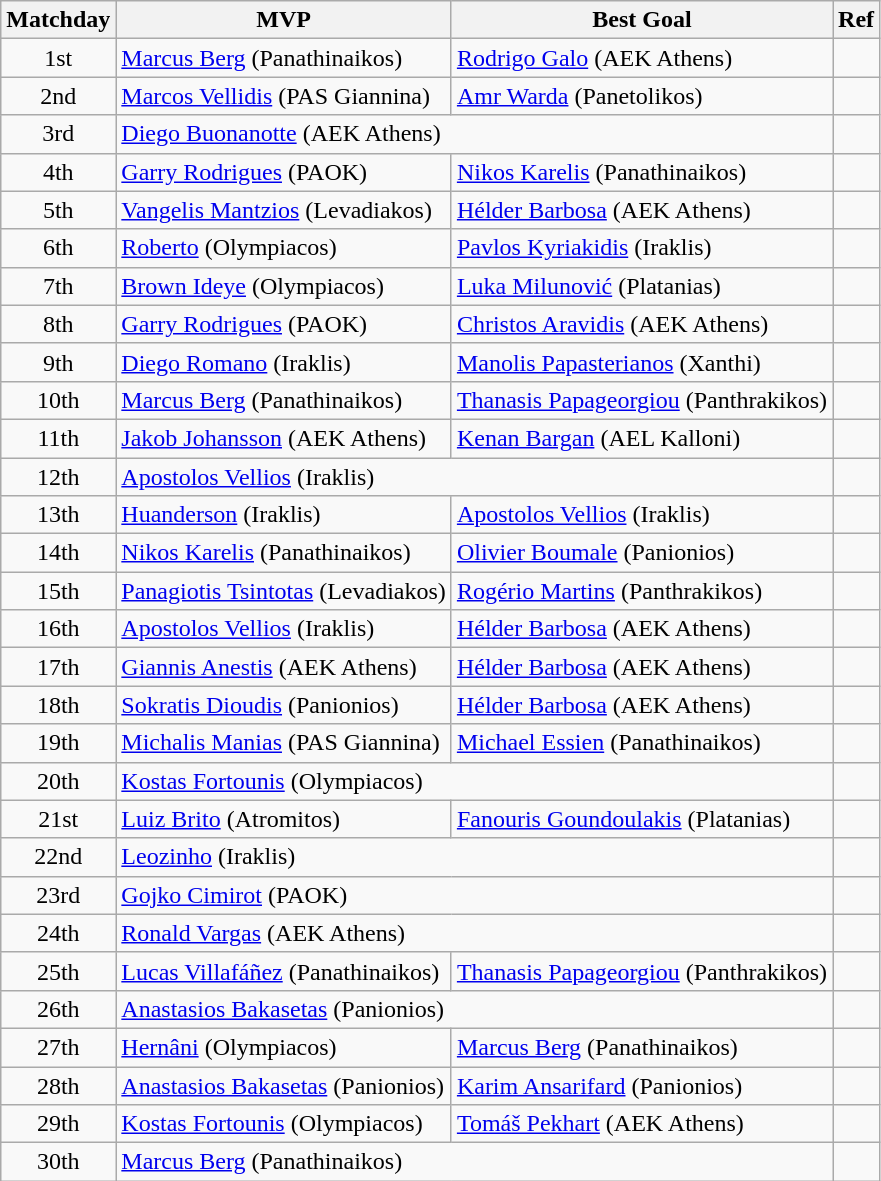<table class="wikitable">
<tr>
<th>Matchday</th>
<th>MVP</th>
<th>Best Goal</th>
<th>Ref</th>
</tr>
<tr>
<td align="center">1st</td>
<td> <a href='#'>Marcus Berg</a> (Panathinaikos)</td>
<td> <a href='#'>Rodrigo Galo</a> (AEK Athens)</td>
<td align="center"></td>
</tr>
<tr>
<td align="center">2nd</td>
<td> <a href='#'>Marcos Vellidis</a> (PAS Giannina)</td>
<td> <a href='#'>Amr Warda</a> (Panetolikos)</td>
<td align="center"></td>
</tr>
<tr>
<td align="center">3rd</td>
<td colspan=2> <a href='#'>Diego Buonanotte</a> (AEK Athens)</td>
<td align="center"></td>
</tr>
<tr>
<td align="center">4th</td>
<td> <a href='#'>Garry Rodrigues</a> (PAOK)</td>
<td> <a href='#'>Nikos Karelis</a> (Panathinaikos)</td>
<td align="center"></td>
</tr>
<tr>
<td align="center">5th</td>
<td> <a href='#'>Vangelis Mantzios</a> (Levadiakos)</td>
<td> <a href='#'>Hélder Barbosa</a> (AEK Athens)</td>
<td align="center"></td>
</tr>
<tr>
<td align="center">6th</td>
<td> <a href='#'>Roberto</a> (Olympiacos)</td>
<td> <a href='#'>Pavlos Kyriakidis</a> (Iraklis)</td>
<td align="center"></td>
</tr>
<tr>
<td align="center">7th</td>
<td> <a href='#'>Brown Ideye</a> (Olympiacos)</td>
<td> <a href='#'>Luka Milunović</a> (Platanias)</td>
<td align="center"></td>
</tr>
<tr>
<td align="center">8th</td>
<td> <a href='#'>Garry Rodrigues</a> (PAOK)</td>
<td> <a href='#'>Christos Aravidis</a> (AEK Athens)</td>
<td align="center"></td>
</tr>
<tr>
<td align="center">9th</td>
<td> <a href='#'>Diego Romano</a> (Iraklis)</td>
<td> <a href='#'>Manolis Papasterianos</a> (Xanthi)</td>
<td align="center"></td>
</tr>
<tr>
<td align="center">10th</td>
<td> <a href='#'>Marcus Berg</a> (Panathinaikos)</td>
<td> <a href='#'>Thanasis Papageorgiou</a> (Panthrakikos)</td>
<td align="center"></td>
</tr>
<tr>
<td align="center">11th</td>
<td> <a href='#'>Jakob Johansson</a> (AEK Athens)</td>
<td> <a href='#'>Kenan Bargan</a> (AEL Kalloni)</td>
<td align="center"></td>
</tr>
<tr>
<td align="center">12th</td>
<td colspan=2> <a href='#'>Apostolos Vellios</a> (Iraklis)</td>
<td align="center"></td>
</tr>
<tr>
<td align="center">13th</td>
<td> <a href='#'>Huanderson</a> (Iraklis)</td>
<td> <a href='#'>Apostolos Vellios</a> (Iraklis)</td>
<td align="center"></td>
</tr>
<tr>
<td align="center">14th</td>
<td> <a href='#'>Nikos Karelis</a> (Panathinaikos)</td>
<td> <a href='#'>Olivier Boumale</a> (Panionios)</td>
<td align="center"></td>
</tr>
<tr>
<td align="center">15th</td>
<td>  <a href='#'>Panagiotis Tsintotas</a> (Levadiakos)</td>
<td> <a href='#'>Rogério Martins</a> (Panthrakikos)</td>
<td align="center"></td>
</tr>
<tr>
<td align="center">16th</td>
<td> <a href='#'>Apostolos Vellios</a> (Iraklis)</td>
<td> <a href='#'>Hélder Barbosa</a> (AEK Athens)</td>
<td align="center"></td>
</tr>
<tr>
<td align="center">17th</td>
<td> <a href='#'>Giannis Anestis</a> (AEK Athens)</td>
<td> <a href='#'>Hélder Barbosa</a> (AEK Athens)</td>
<td align="center"></td>
</tr>
<tr>
<td align="center">18th</td>
<td> <a href='#'>Sokratis Dioudis</a> (Panionios)</td>
<td> <a href='#'>Hélder Barbosa</a> (AEK Athens)</td>
<td align="center"></td>
</tr>
<tr>
<td align="center">19th</td>
<td> <a href='#'>Michalis Manias</a> (PAS Giannina)</td>
<td> <a href='#'>Michael Essien</a> (Panathinaikos)</td>
<td align="center"></td>
</tr>
<tr>
<td align="center">20th</td>
<td colspan=2> <a href='#'>Kostas Fortounis</a> (Olympiacos)</td>
<td align="center"></td>
</tr>
<tr>
<td align="center">21st</td>
<td> <a href='#'>Luiz Brito</a> (Atromitos)</td>
<td> <a href='#'>Fanouris Goundoulakis</a> (Platanias)</td>
<td align="center"></td>
</tr>
<tr>
<td align="center">22nd</td>
<td colspan=2> <a href='#'>Leozinho</a> (Iraklis)</td>
<td align="center"></td>
</tr>
<tr>
<td align="center">23rd</td>
<td colspan=2> <a href='#'>Gojko Cimirot</a> (PAOK)</td>
<td align="center"></td>
</tr>
<tr>
<td align="center">24th</td>
<td colspan=2> <a href='#'>Ronald Vargas</a> (AEK Athens)</td>
<td align="center"></td>
</tr>
<tr>
<td align="center">25th</td>
<td> <a href='#'>Lucas Villafáñez</a> (Panathinaikos)</td>
<td> <a href='#'>Thanasis Papageorgiou</a> (Panthrakikos)</td>
<td align="center"></td>
</tr>
<tr>
<td align="center">26th</td>
<td colspan=2> <a href='#'>Anastasios Bakasetas</a> (Panionios)</td>
<td align="center"></td>
</tr>
<tr>
<td align="center">27th</td>
<td> <a href='#'>Hernâni</a> (Olympiacos)</td>
<td> <a href='#'>Marcus Berg</a> (Panathinaikos)</td>
<td align="center"></td>
</tr>
<tr>
<td align="center">28th</td>
<td> <a href='#'>Anastasios Bakasetas</a> (Panionios)</td>
<td> <a href='#'>Karim Ansarifard</a> (Panionios)</td>
<td align="center"></td>
</tr>
<tr>
<td align="center">29th</td>
<td> <a href='#'>Kostas Fortounis</a> (Olympiacos)</td>
<td> <a href='#'>Tomáš Pekhart</a> (AEK Athens)</td>
<td align="center"></td>
</tr>
<tr>
<td align="center">30th</td>
<td colspan=2> <a href='#'>Marcus Berg</a> (Panathinaikos)</td>
<td align="center"></td>
</tr>
</table>
